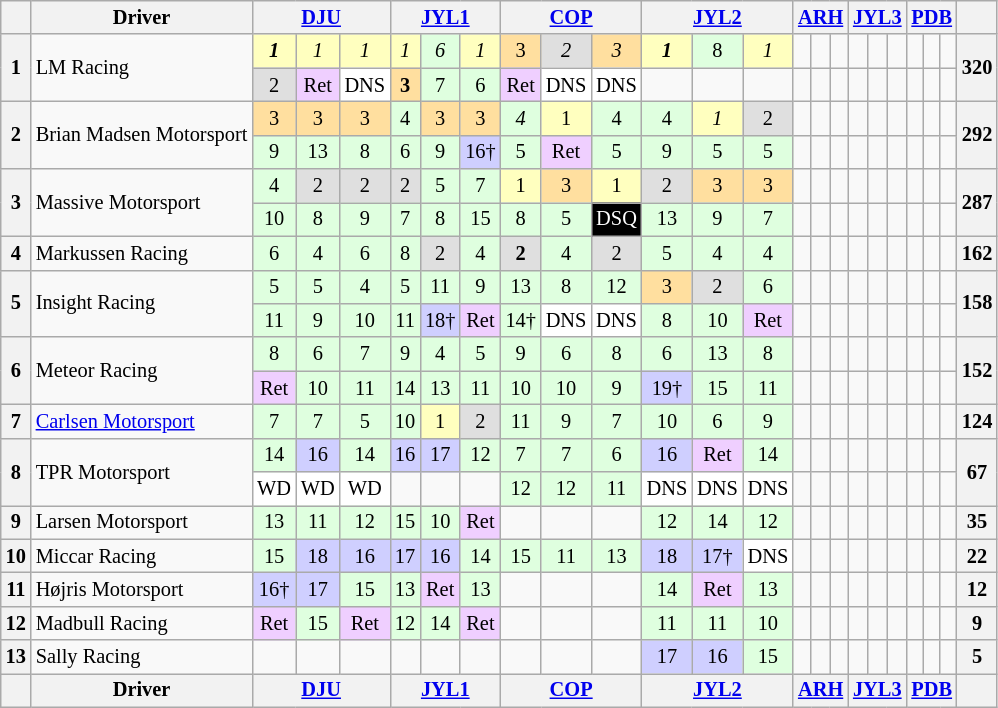<table align=left| class="wikitable" style="font-size: 85%; text-align: center">
<tr valign="top">
<th valign="middle"></th>
<th valign="middle">Driver</th>
<th colspan=3><a href='#'>DJU</a></th>
<th colspan=3><a href='#'>JYL1</a></th>
<th colspan=3><a href='#'>COP</a></th>
<th colspan=3><a href='#'>JYL2</a></th>
<th colspan=3><a href='#'>ARH</a></th>
<th colspan=3><a href='#'>JYL3</a></th>
<th colspan=3><a href='#'>PDB</a></th>
<th valign="middle"></th>
</tr>
<tr>
<th rowspan=2>1</th>
<td rowspan=2 align="left"> LM Racing</td>
<td style="background:#ffffbf;"><strong><em>1</em></strong></td>
<td style="background:#ffffbf;"><em>1</em></td>
<td style="background:#ffffbf;"><em>1</em></td>
<td style="background:#ffffbf;"><em>1</em></td>
<td style="background:#dfffdf;"><em>6</em></td>
<td style="background:#ffffbf;"><em>1</em></td>
<td style="background:#ffdf9f;">3</td>
<td style="background:#dfdfdf;"><em>2</em></td>
<td style="background:#ffdf9f;"><em>3</em></td>
<td style="background:#ffffbf;"><strong><em>1</em></strong></td>
<td style="background:#dfffdf;">8</td>
<td style="background:#ffffbf;"><em>1</em></td>
<td></td>
<td></td>
<td></td>
<td></td>
<td></td>
<td></td>
<td></td>
<td></td>
<td></td>
<th rowspan=2>320</th>
</tr>
<tr>
<td style="background:#dfdfdf;">2</td>
<td style="background:#efcfff;">Ret</td>
<td style="background:#ffffff;">DNS</td>
<td style="background:#ffdf9f;"><strong>3</strong></td>
<td style="background:#dfffdf;">7</td>
<td style="background:#dfffdf;">6</td>
<td style="background:#efcfff;">Ret</td>
<td style="background:#ffffff;">DNS</td>
<td style="background:#ffffff;">DNS</td>
<td></td>
<td></td>
<td></td>
<td></td>
<td></td>
<td></td>
<td></td>
<td></td>
<td></td>
<td></td>
<td></td>
<td></td>
</tr>
<tr>
<th rowspan=2>2</th>
<td rowspan=2 align="left"> Brian Madsen Motorsport</td>
<td style="background:#ffdf9f;">3</td>
<td style="background:#ffdf9f;">3</td>
<td style="background:#ffdf9f;">3</td>
<td style="background:#dfffdf;">4</td>
<td style="background:#ffdf9f;">3</td>
<td style="background:#ffdf9f;">3</td>
<td style="background:#dfffdf;"><em>4</em></td>
<td style="background:#ffffbf;">1</td>
<td style="background:#dfffdf;">4</td>
<td style="background:#dfffdf;">4</td>
<td style="background:#ffffbf;"><em>1</em></td>
<td style="background:#dfdfdf;">2</td>
<td></td>
<td></td>
<td></td>
<td></td>
<td></td>
<td></td>
<td></td>
<td></td>
<td></td>
<th rowspan=2>292</th>
</tr>
<tr>
<td style="background:#dfffdf;">9</td>
<td style="background:#dfffdf;">13</td>
<td style="background:#dfffdf;">8</td>
<td style="background:#dfffdf;">6</td>
<td style="background:#dfffdf;">9</td>
<td style="background:#cfcfff;">16†</td>
<td style="background:#dfffdf;">5</td>
<td style="background:#efcfff;">Ret</td>
<td style="background:#dfffdf;">5</td>
<td style="background:#dfffdf;">9</td>
<td style="background:#dfffdf;">5</td>
<td style="background:#dfffdf;">5</td>
<td></td>
<td></td>
<td></td>
<td></td>
<td></td>
<td></td>
<td></td>
<td></td>
<td></td>
</tr>
<tr>
<th rowspan=2>3</th>
<td rowspan=2 align="left"> Massive Motorsport</td>
<td style="background:#dfffdf;">4</td>
<td style="background:#dfdfdf;">2</td>
<td style="background:#dfdfdf;">2</td>
<td style="background:#dfdfdf;">2</td>
<td style="background:#dfffdf;">5</td>
<td style="background:#dfffdf;">7</td>
<td style="background:#ffffbf;">1</td>
<td style="background:#ffdf9f;">3</td>
<td style="background:#ffffbf;">1</td>
<td style="background:#dfdfdf;">2</td>
<td style="background:#ffdf9f;">3</td>
<td style="background:#ffdf9f;">3</td>
<td></td>
<td></td>
<td></td>
<td></td>
<td></td>
<td></td>
<td></td>
<td></td>
<td></td>
<th rowspan=2>287</th>
</tr>
<tr>
<td style="background:#dfffdf;">10</td>
<td style="background:#dfffdf;">8</td>
<td style="background:#dfffdf;">9</td>
<td style="background:#dfffdf;">7</td>
<td style="background:#dfffdf;">8</td>
<td style="background:#dfffdf;">15</td>
<td style="background:#dfffdf;">8</td>
<td style="background:#dfffdf;">5</td>
<td style="background:#000000; color:#ffffff;">DSQ</td>
<td style="background:#dfffdf;">13</td>
<td style="background:#dfffdf;">9</td>
<td style="background:#dfffdf;">7</td>
<td></td>
<td></td>
<td></td>
<td></td>
<td></td>
<td></td>
<td></td>
<td></td>
<td></td>
</tr>
<tr>
<th>4</th>
<td align="left"> Markussen Racing</td>
<td style="background:#dfffdf;">6</td>
<td style="background:#dfffdf;">4</td>
<td style="background:#dfffdf;">6</td>
<td style="background:#dfffdf;">8</td>
<td style="background:#dfdfdf;">2</td>
<td style="background:#dfffdf;">4</td>
<td style="background:#dfdfdf;"><strong>2</strong></td>
<td style="background:#dfffdf;">4</td>
<td style="background:#dfdfdf;">2</td>
<td style="background:#dfffdf;">5</td>
<td style="background:#dfffdf;">4</td>
<td style="background:#dfffdf;">4</td>
<td></td>
<td></td>
<td></td>
<td></td>
<td></td>
<td></td>
<td></td>
<td></td>
<td></td>
<th>162</th>
</tr>
<tr>
<th rowspan=2>5</th>
<td rowspan=2 align="left"> Insight Racing</td>
<td style="background:#dfffdf;">5</td>
<td style="background:#dfffdf;">5</td>
<td style="background:#dfffdf;">4</td>
<td style="background:#dfffdf;">5</td>
<td style="background:#dfffdf;">11</td>
<td style="background:#dfffdf;">9</td>
<td style="background:#dfffdf;">13</td>
<td style="background:#dfffdf;">8</td>
<td style="background:#dfffdf;">12</td>
<td style="background:#ffdf9f;">3</td>
<td style="background:#dfdfdf;">2</td>
<td style="background:#dfffdf;">6</td>
<td></td>
<td></td>
<td></td>
<td></td>
<td></td>
<td></td>
<td></td>
<td></td>
<td></td>
<th rowspan=2>158</th>
</tr>
<tr>
<td style="background:#dfffdf;">11</td>
<td style="background:#dfffdf;">9</td>
<td style="background:#dfffdf;">10</td>
<td style="background:#dfffdf;">11</td>
<td style="background:#cfcfff;">18†</td>
<td style="background:#efcfff;">Ret</td>
<td style="background:#dfffdf;">14†</td>
<td style="background:#ffffff;">DNS</td>
<td style="background:#ffffff;">DNS</td>
<td style="background:#dfffdf;">8</td>
<td style="background:#dfffdf;">10</td>
<td style="background:#efcfff;">Ret</td>
<td></td>
<td></td>
<td></td>
<td></td>
<td></td>
<td></td>
<td></td>
<td></td>
<td></td>
</tr>
<tr>
<th rowspan=2>6</th>
<td rowspan=2 align="left"> Meteor Racing</td>
<td style="background:#dfffdf;">8</td>
<td style="background:#dfffdf;">6</td>
<td style="background:#dfffdf;">7</td>
<td style="background:#dfffdf;">9</td>
<td style="background:#dfffdf;">4</td>
<td style="background:#dfffdf;">5</td>
<td style="background:#dfffdf;">9</td>
<td style="background:#dfffdf;">6</td>
<td style="background:#dfffdf;">8</td>
<td style="background:#dfffdf;">6</td>
<td style="background:#dfffdf;">13</td>
<td style="background:#dfffdf;">8</td>
<td></td>
<td></td>
<td></td>
<td></td>
<td></td>
<td></td>
<td></td>
<td></td>
<td></td>
<th rowspan=2>152</th>
</tr>
<tr>
<td style="background:#efcfff;">Ret</td>
<td style="background:#dfffdf;">10</td>
<td style="background:#dfffdf;">11</td>
<td style="background:#dfffdf;">14</td>
<td style="background:#dfffdf;">13</td>
<td style="background:#dfffdf;">11</td>
<td style="background:#dfffdf;">10</td>
<td style="background:#dfffdf;">10</td>
<td style="background:#dfffdf;">9</td>
<td style="background:#cfcfff;">19†</td>
<td style="background:#dfffdf;">15</td>
<td style="background:#dfffdf;">11</td>
<td></td>
<td></td>
<td></td>
<td></td>
<td></td>
<td></td>
<td></td>
<td></td>
<td></td>
</tr>
<tr>
<th>7</th>
<td align="left"> <a href='#'>Carlsen Motorsport</a></td>
<td style="background:#dfffdf;">7</td>
<td style="background:#dfffdf;">7</td>
<td style="background:#dfffdf;">5</td>
<td style="background:#dfffdf;">10</td>
<td style="background:#ffffbf;">1</td>
<td style="background:#dfdfdf;">2</td>
<td style="background:#dfffdf;">11</td>
<td style="background:#dfffdf;">9</td>
<td style="background:#dfffdf;">7</td>
<td style="background:#dfffdf;">10</td>
<td style="background:#dfffdf;">6</td>
<td style="background:#dfffdf;">9</td>
<td></td>
<td></td>
<td></td>
<td></td>
<td></td>
<td></td>
<td></td>
<td></td>
<td></td>
<th>124</th>
</tr>
<tr>
<th rowspan=2>8</th>
<td rowspan=2 align="left"> TPR Motorsport</td>
<td style="background:#dfffdf;">14</td>
<td style="background:#cfcfff;">16</td>
<td style="background:#dfffdf;">14</td>
<td style="background:#cfcfff;">16</td>
<td style="background:#cfcfff;">17</td>
<td style="background:#dfffdf;">12</td>
<td style="background:#dfffdf;">7</td>
<td style="background:#dfffdf;">7</td>
<td style="background:#dfffdf;">6</td>
<td style="background:#cfcfff;">16</td>
<td style="background:#efcfff;">Ret</td>
<td style="background:#dfffdf;">14</td>
<td></td>
<td></td>
<td></td>
<td></td>
<td></td>
<td></td>
<td></td>
<td></td>
<td></td>
<th rowspan=2>67</th>
</tr>
<tr>
<td style="background:#ffffff;">WD</td>
<td style="background:#ffffff;">WD</td>
<td style="background:#ffffff;">WD</td>
<td></td>
<td></td>
<td></td>
<td style="background:#dfffdf;">12</td>
<td style="background:#dfffdf;">12</td>
<td style="background:#dfffdf;">11</td>
<td style="background:#ffffff;">DNS</td>
<td style="background:#ffffff;">DNS</td>
<td style="background:#ffffff;">DNS</td>
<td></td>
<td></td>
<td></td>
<td></td>
<td></td>
<td></td>
<td></td>
<td></td>
<td></td>
</tr>
<tr>
<th>9</th>
<td align="left"> Larsen Motorsport</td>
<td style="background:#dfffdf;">13</td>
<td style="background:#dfffdf;">11</td>
<td style="background:#dfffdf;">12</td>
<td style="background:#dfffdf;">15</td>
<td style="background:#dfffdf;">10</td>
<td style="background:#efcfff;">Ret</td>
<td></td>
<td></td>
<td></td>
<td style="background:#dfffdf;">12</td>
<td style="background:#dfffdf;">14</td>
<td style="background:#dfffdf;">12</td>
<td></td>
<td></td>
<td></td>
<td></td>
<td></td>
<td></td>
<td></td>
<td></td>
<td></td>
<th>35</th>
</tr>
<tr>
<th>10</th>
<td align="left"> Miccar Racing</td>
<td style="background:#dfffdf;">15</td>
<td style="background:#cfcfff;">18</td>
<td style="background:#cfcfff;">16</td>
<td style="background:#cfcfff;">17</td>
<td style="background:#cfcfff;">16</td>
<td style="background:#dfffdf;">14</td>
<td style="background:#dfffdf;">15</td>
<td style="background:#dfffdf;">11</td>
<td style="background:#dfffdf;">13</td>
<td style="background:#cfcfff;">18</td>
<td style="background:#cfcfff;">17†</td>
<td style="background:#ffffff;">DNS</td>
<td></td>
<td></td>
<td></td>
<td></td>
<td></td>
<td></td>
<td></td>
<td></td>
<td></td>
<th>22</th>
</tr>
<tr>
<th>11</th>
<td align="left"> Højris Motorsport</td>
<td style="background:#cfcfff;">16†</td>
<td style="background:#cfcfff;">17</td>
<td style="background:#dfffdf;">15</td>
<td style="background:#dfffdf;">13</td>
<td style="background:#efcfff;">Ret</td>
<td style="background:#dfffdf;">13</td>
<td></td>
<td></td>
<td></td>
<td style="background:#dfffdf;">14</td>
<td style="background:#efcfff;">Ret</td>
<td style="background:#dfffdf;">13</td>
<td></td>
<td></td>
<td></td>
<td></td>
<td></td>
<td></td>
<td></td>
<td></td>
<td></td>
<th>12</th>
</tr>
<tr>
<th>12</th>
<td align="left"> Madbull Racing</td>
<td style="background:#efcfff;">Ret</td>
<td style="background:#dfffdf;">15</td>
<td style="background:#efcfff;">Ret</td>
<td style="background:#dfffdf;">12</td>
<td style="background:#dfffdf;">14</td>
<td style="background:#efcfff;">Ret</td>
<td></td>
<td></td>
<td></td>
<td style="background:#dfffdf;">11</td>
<td style="background:#dfffdf;">11</td>
<td style="background:#dfffdf;">10</td>
<td></td>
<td></td>
<td></td>
<td></td>
<td></td>
<td></td>
<td></td>
<td></td>
<td></td>
<th>9</th>
</tr>
<tr>
<th>13</th>
<td align="left"> Sally Racing</td>
<td></td>
<td></td>
<td></td>
<td></td>
<td></td>
<td></td>
<td></td>
<td></td>
<td></td>
<td style="background:#cfcfff;">17</td>
<td style="background:#cfcfff;">16</td>
<td style="background:#dfffdf;">15</td>
<td></td>
<td></td>
<td></td>
<td></td>
<td></td>
<td></td>
<td></td>
<td></td>
<td></td>
<th>5</th>
</tr>
<tr valign="top">
<th valign="middle"></th>
<th valign="middle">Driver</th>
<th colspan=3><a href='#'>DJU</a></th>
<th colspan=3><a href='#'>JYL1</a></th>
<th colspan=3><a href='#'>COP</a></th>
<th colspan=3><a href='#'>JYL2</a></th>
<th colspan=3><a href='#'>ARH</a></th>
<th colspan=3><a href='#'>JYL3</a></th>
<th colspan=3><a href='#'>PDB</a></th>
<th valign="middle"></th>
</tr>
</table>
